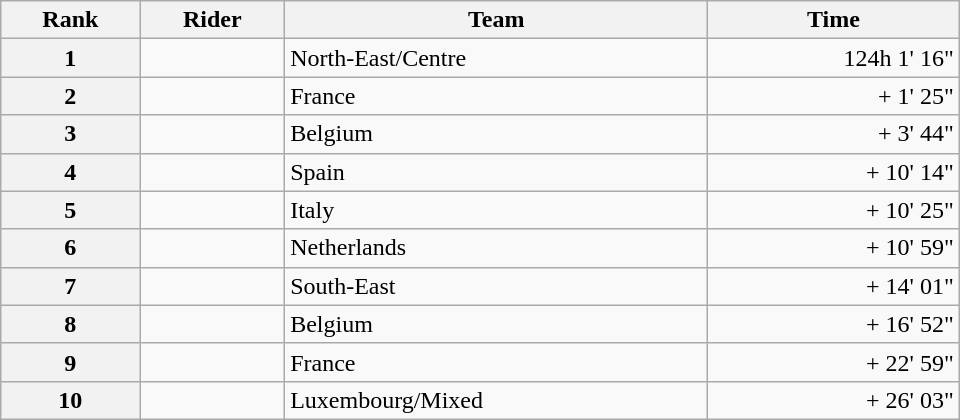<table class="wikitable" style="width:40em; margin-bottom:0;">
<tr>
<th scope="col">Rank</th>
<th scope="col">Rider</th>
<th scope="col">Team</th>
<th scope="col">Time</th>
</tr>
<tr>
<th scope="row">1</th>
<td></td>
<td>North-East/Centre</td>
<td style="text-align:right;">124h 1' 16"</td>
</tr>
<tr>
<th scope="row">2</th>
<td></td>
<td>France</td>
<td style="text-align:right;">+ 1' 25"</td>
</tr>
<tr>
<th scope="row">3</th>
<td></td>
<td>Belgium</td>
<td style="text-align:right;">+ 3' 44"</td>
</tr>
<tr>
<th scope="row">4</th>
<td></td>
<td>Spain</td>
<td style="text-align:right;">+ 10' 14"</td>
</tr>
<tr>
<th scope="row">5</th>
<td></td>
<td>Italy</td>
<td style="text-align:right;">+ 10' 25"</td>
</tr>
<tr>
<th scope="row">6</th>
<td></td>
<td>Netherlands</td>
<td style="text-align:right;">+ 10' 59"</td>
</tr>
<tr>
<th scope="row">7</th>
<td></td>
<td>South-East</td>
<td style="text-align:right;">+ 14' 01"</td>
</tr>
<tr>
<th scope="row">8</th>
<td></td>
<td>Belgium</td>
<td style="text-align:right;">+ 16' 52"</td>
</tr>
<tr>
<th scope="row">9</th>
<td></td>
<td>France</td>
<td style="text-align:right;">+ 22' 59"</td>
</tr>
<tr>
<th scope="row">10</th>
<td></td>
<td>Luxembourg/Mixed</td>
<td style="text-align:right;">+ 26' 03"</td>
</tr>
</table>
